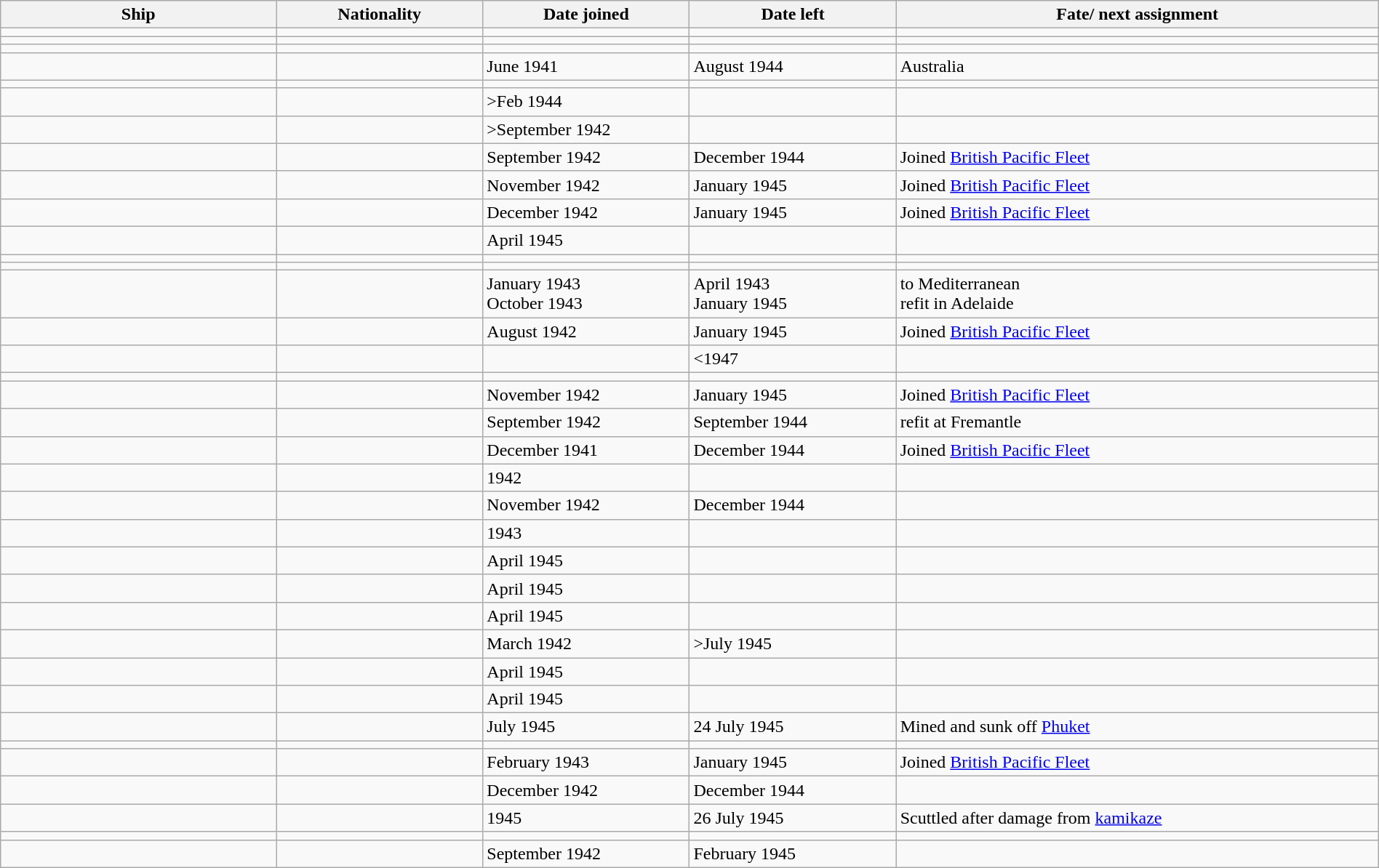<table class="wikitable" width="100%">
<tr>
<th width="20%">Ship</th>
<th width="15%">Nationality</th>
<th width="15%">Date joined</th>
<th width="15%">Date left</th>
<th width="35%">Fate/ next assignment</th>
</tr>
<tr>
<td></td>
<td></td>
<td><September 1939</td>
<td><March 1947</td>
<td></td>
</tr>
<tr>
<td></td>
<td></td>
<td><September 1939</td>
<td><April 1942</td>
<td></td>
</tr>
<tr>
<td></td>
<td></td>
<td><September 1939</td>
<td><April 1945</td>
<td></td>
</tr>
<tr>
<td></td>
<td></td>
<td>June 1941</td>
<td>August 1944</td>
<td>Australia</td>
</tr>
<tr>
<td></td>
<td></td>
<td><November 1942</td>
<td></td>
<td></td>
</tr>
<tr>
<td></td>
<td></td>
<td>>Feb 1944</td>
<td></td>
<td></td>
</tr>
<tr>
<td></td>
<td></td>
<td>>September 1942</td>
<td></td>
<td></td>
</tr>
<tr>
<td></td>
<td></td>
<td>September 1942</td>
<td>December 1944</td>
<td>Joined <a href='#'>British Pacific Fleet</a></td>
</tr>
<tr>
<td></td>
<td></td>
<td>November 1942</td>
<td>January 1945</td>
<td>Joined <a href='#'>British Pacific Fleet</a></td>
</tr>
<tr>
<td></td>
<td></td>
<td>December 1942</td>
<td>January 1945</td>
<td>Joined <a href='#'>British Pacific Fleet</a></td>
</tr>
<tr>
<td></td>
<td></td>
<td>April 1945</td>
<td></td>
<td></td>
</tr>
<tr>
<td></td>
<td></td>
<td><September 1939</td>
<td><April 1941</td>
<td></td>
</tr>
<tr>
<td></td>
<td></td>
<td><September 1939</td>
<td><February 1941</td>
<td></td>
</tr>
<tr>
<td></td>
<td></td>
<td>January 1943<br>October 1943</td>
<td>April 1943<br>January 1945</td>
<td>to Mediterranean<br>refit in Adelaide</td>
</tr>
<tr>
<td></td>
<td></td>
<td>August 1942</td>
<td>January 1945</td>
<td>Joined <a href='#'>British Pacific Fleet</a></td>
</tr>
<tr>
<td></td>
<td></td>
<td><September 1939</td>
<td><1947</td>
<td></td>
</tr>
<tr>
<td></td>
<td></td>
<td><September 1939</td>
<td><January 1941</td>
<td></td>
</tr>
<tr>
<td></td>
<td></td>
<td>November 1942</td>
<td>January 1945</td>
<td>Joined <a href='#'>British Pacific Fleet</a></td>
</tr>
<tr>
<td></td>
<td></td>
<td>September 1942</td>
<td>September 1944</td>
<td>refit at Fremantle</td>
</tr>
<tr>
<td></td>
<td></td>
<td>December 1941</td>
<td>December 1944</td>
<td>Joined <a href='#'>British Pacific Fleet</a></td>
</tr>
<tr>
<td></td>
<td></td>
<td>1942</td>
<td></td>
<td></td>
</tr>
<tr>
<td></td>
<td></td>
<td>November 1942</td>
<td>December 1944</td>
<td></td>
</tr>
<tr>
<td></td>
<td></td>
<td>1943</td>
<td><February 1944</td>
<td></td>
</tr>
<tr>
<td></td>
<td></td>
<td>April 1945</td>
<td></td>
<td></td>
</tr>
<tr>
<td></td>
<td></td>
<td>April 1945</td>
<td></td>
<td></td>
</tr>
<tr>
<td></td>
<td></td>
<td>April 1945</td>
<td></td>
<td></td>
</tr>
<tr>
<td></td>
<td></td>
<td>March 1942</td>
<td>>July 1945</td>
<td></td>
</tr>
<tr>
<td></td>
<td></td>
<td>April 1945</td>
<td></td>
<td></td>
</tr>
<tr>
<td></td>
<td></td>
<td>April 1945</td>
<td></td>
<td></td>
</tr>
<tr>
<td></td>
<td></td>
<td>July 1945</td>
<td>24 July 1945</td>
<td>Mined and sunk off <a href='#'>Phuket</a></td>
</tr>
<tr>
<td></td>
<td></td>
<td><September 1939</td>
<td><May 1941</td>
<td></td>
</tr>
<tr>
<td></td>
<td></td>
<td>February 1943</td>
<td>January 1945</td>
<td>Joined <a href='#'>British Pacific Fleet</a></td>
</tr>
<tr>
<td></td>
<td></td>
<td>December 1942</td>
<td>December 1944</td>
<td></td>
</tr>
<tr>
<td></td>
<td></td>
<td>1945</td>
<td>26 July 1945</td>
<td>Scuttled after damage from <a href='#'>kamikaze</a></td>
</tr>
<tr>
<td></td>
<td></td>
<td><September 1939</td>
<td><May 1941</td>
<td></td>
</tr>
<tr>
<td></td>
<td></td>
<td>September 1942</td>
<td>February 1945</td>
<td></td>
</tr>
</table>
